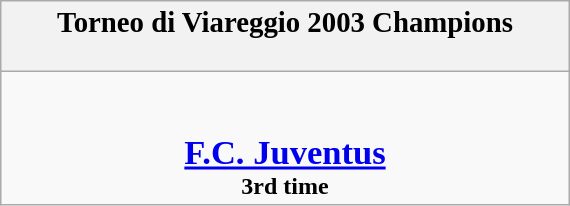<table class="wikitable" style="margin: 0 auto; width: 30%;">
<tr>
<th><big>Torneo di Viareggio 2003 Champions</big><br><br></th>
</tr>
<tr>
<td align=center><br><br><big><big><strong><a href='#'>F.C. Juventus</a></strong><br></big></big><strong>3rd time</strong></td>
</tr>
</table>
